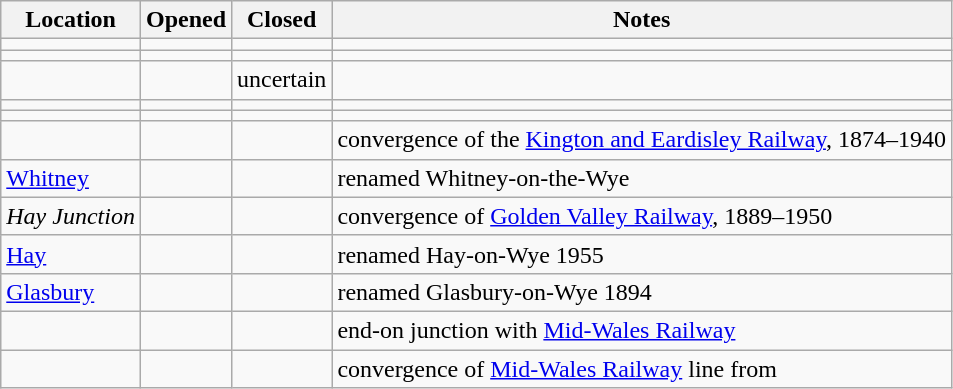<table class="wikitable sortable">
<tr>
<th>Location</th>
<th>Opened</th>
<th>Closed</th>
<th>Notes</th>
</tr>
<tr>
<td></td>
<td></td>
<td></td>
<td></td>
</tr>
<tr>
<td></td>
<td></td>
<td></td>
<td></td>
</tr>
<tr>
<td></td>
<td></td>
<td>uncertain</td>
<td></td>
</tr>
<tr>
<td></td>
<td></td>
<td></td>
<td></td>
</tr>
<tr>
<td></td>
<td></td>
<td></td>
<td></td>
</tr>
<tr>
<td></td>
<td></td>
<td></td>
<td>convergence of the <a href='#'>Kington and Eardisley Railway</a>, 1874–1940</td>
</tr>
<tr>
<td><a href='#'>Whitney</a></td>
<td></td>
<td></td>
<td>renamed Whitney-on-the-Wye</td>
</tr>
<tr>
<td><em>Hay Junction</em></td>
<td></td>
<td></td>
<td>convergence of <a href='#'>Golden Valley Railway</a>, 1889–1950</td>
</tr>
<tr>
<td><a href='#'>Hay</a></td>
<td></td>
<td></td>
<td>renamed Hay-on-Wye 1955</td>
</tr>
<tr>
<td><a href='#'>Glasbury</a></td>
<td></td>
<td></td>
<td>renamed Glasbury-on-Wye 1894</td>
</tr>
<tr>
<td></td>
<td></td>
<td></td>
<td>end-on junction with <a href='#'>Mid-Wales Railway</a></td>
</tr>
<tr>
<td></td>
<td></td>
<td></td>
<td>convergence of <a href='#'>Mid-Wales Railway</a> line from </td>
</tr>
</table>
